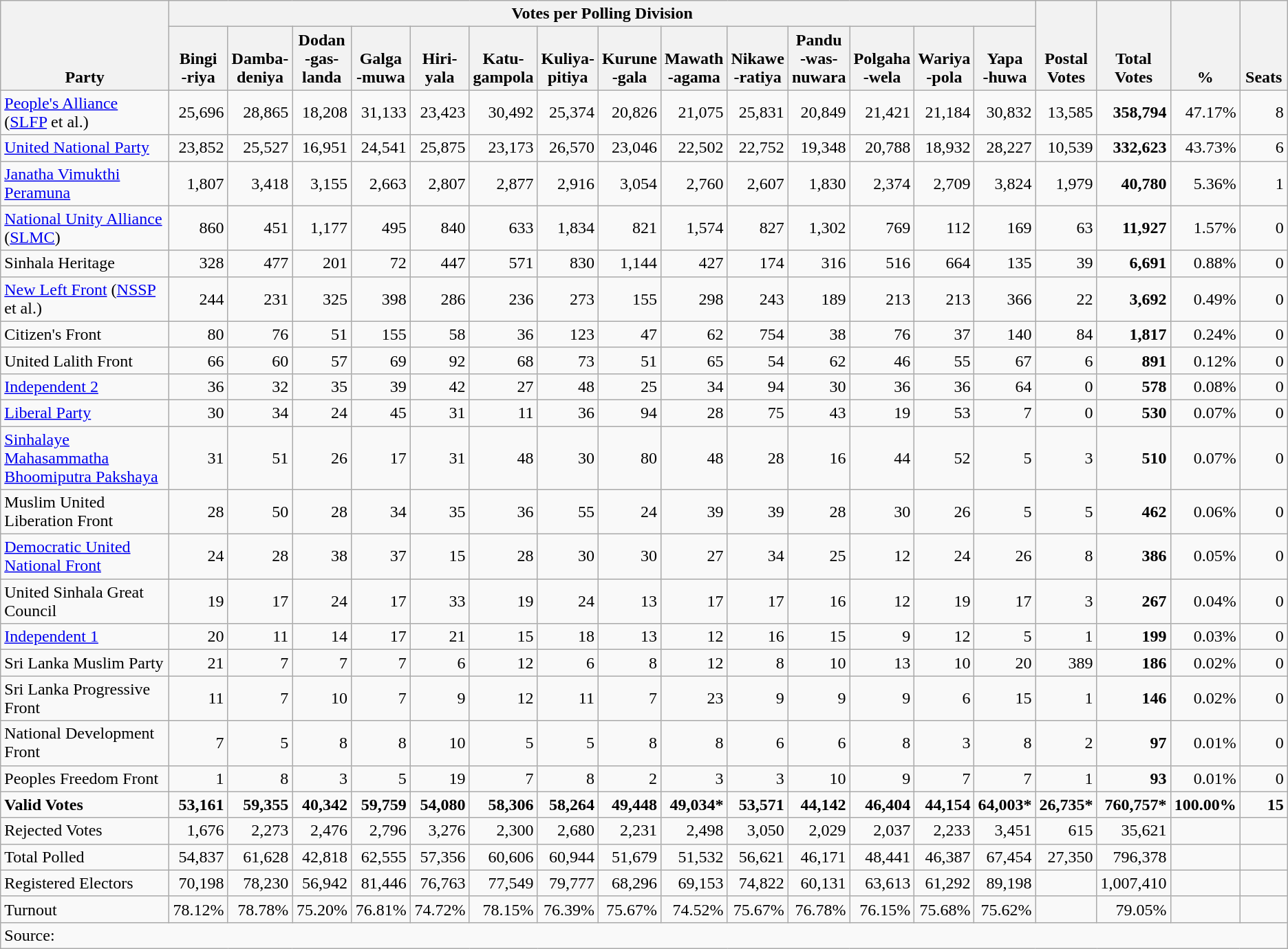<table class="wikitable" border="1" style="text-align:right;">
<tr>
<th align=left valign=bottom rowspan=2 width="180">Party</th>
<th colspan=14>Votes per Polling Division</th>
<th align=center valign=bottom rowspan=2 width="50">Postal<br>Votes</th>
<th align=center valign=bottom rowspan=2 width="50">Total Votes</th>
<th align=center valign=bottom rowspan=2 width="50">%</th>
<th align=center valign=bottom rowspan=2 width="40">Seats</th>
</tr>
<tr>
<th align=center valign=bottom width="50">Bingi<br>-riya</th>
<th align=center valign=bottom width="50">Damba-<br>deniya</th>
<th align=center valign=bottom width="50">Dodan<br>-gas-<br>landa</th>
<th align=center valign=bottom width="50">Galga<br>-muwa</th>
<th align=center valign=bottom width="50">Hiri-<br>yala</th>
<th align=center valign=bottom width="50">Katu-<br>gampola</th>
<th align=center valign=bottom width="50">Kuliya-<br>pitiya</th>
<th align=center valign=bottom width="50">Kurune<br>-gala</th>
<th align=center valign=bottom width="50">Mawath<br>-agama</th>
<th align=center valign=bottom width="50">Nikawe<br>-ratiya</th>
<th align=center valign=bottom width="50">Pandu<br>-was-<br>nuwara</th>
<th align=center valign=bottom width="50">Polgaha<br>-wela</th>
<th align=center valign=bottom width="50">Wariya<br>-pola</th>
<th align=center valign=bottom width="50">Yapa<br>-huwa</th>
</tr>
<tr>
<td align=left><a href='#'>People's Alliance</a><br>(<a href='#'>SLFP</a> et al.)</td>
<td>25,696</td>
<td>28,865</td>
<td>18,208</td>
<td>31,133</td>
<td>23,423</td>
<td>30,492</td>
<td>25,374</td>
<td>20,826</td>
<td>21,075</td>
<td>25,831</td>
<td>20,849</td>
<td>21,421</td>
<td>21,184</td>
<td>30,832</td>
<td>13,585</td>
<td><strong>358,794</strong></td>
<td>47.17%</td>
<td>8</td>
</tr>
<tr>
<td align=left><a href='#'>United National Party</a></td>
<td>23,852</td>
<td>25,527</td>
<td>16,951</td>
<td>24,541</td>
<td>25,875</td>
<td>23,173</td>
<td>26,570</td>
<td>23,046</td>
<td>22,502</td>
<td>22,752</td>
<td>19,348</td>
<td>20,788</td>
<td>18,932</td>
<td>28,227</td>
<td>10,539</td>
<td><strong>332,623</strong></td>
<td>43.73%</td>
<td>6</td>
</tr>
<tr>
<td align=left><a href='#'>Janatha Vimukthi Peramuna</a></td>
<td>1,807</td>
<td>3,418</td>
<td>3,155</td>
<td>2,663</td>
<td>2,807</td>
<td>2,877</td>
<td>2,916</td>
<td>3,054</td>
<td>2,760</td>
<td>2,607</td>
<td>1,830</td>
<td>2,374</td>
<td>2,709</td>
<td>3,824</td>
<td>1,979</td>
<td><strong>40,780</strong></td>
<td>5.36%</td>
<td>1</td>
</tr>
<tr>
<td align=left><a href='#'>National Unity Alliance</a> (<a href='#'>SLMC</a>)</td>
<td>860</td>
<td>451</td>
<td>1,177</td>
<td>495</td>
<td>840</td>
<td>633</td>
<td>1,834</td>
<td>821</td>
<td>1,574</td>
<td>827</td>
<td>1,302</td>
<td>769</td>
<td>112</td>
<td>169</td>
<td>63</td>
<td><strong>11,927</strong></td>
<td>1.57%</td>
<td>0</td>
</tr>
<tr>
<td align=left>Sinhala Heritage</td>
<td>328</td>
<td>477</td>
<td>201</td>
<td>72</td>
<td>447</td>
<td>571</td>
<td>830</td>
<td>1,144</td>
<td>427</td>
<td>174</td>
<td>316</td>
<td>516</td>
<td>664</td>
<td>135</td>
<td>39</td>
<td><strong>6,691</strong></td>
<td>0.88%</td>
<td>0</td>
</tr>
<tr>
<td align=left><a href='#'>New Left Front</a> (<a href='#'>NSSP</a> et al.)</td>
<td>244</td>
<td>231</td>
<td>325</td>
<td>398</td>
<td>286</td>
<td>236</td>
<td>273</td>
<td>155</td>
<td>298</td>
<td>243</td>
<td>189</td>
<td>213</td>
<td>213</td>
<td>366</td>
<td>22</td>
<td><strong>3,692</strong></td>
<td>0.49%</td>
<td>0</td>
</tr>
<tr>
<td align=left>Citizen's Front</td>
<td>80</td>
<td>76</td>
<td>51</td>
<td>155</td>
<td>58</td>
<td>36</td>
<td>123</td>
<td>47</td>
<td>62</td>
<td>754</td>
<td>38</td>
<td>76</td>
<td>37</td>
<td>140</td>
<td>84</td>
<td><strong>1,817</strong></td>
<td>0.24%</td>
<td>0</td>
</tr>
<tr>
<td align=left>United Lalith Front</td>
<td>66</td>
<td>60</td>
<td>57</td>
<td>69</td>
<td>92</td>
<td>68</td>
<td>73</td>
<td>51</td>
<td>65</td>
<td>54</td>
<td>62</td>
<td>46</td>
<td>55</td>
<td>67</td>
<td>6</td>
<td><strong>891</strong></td>
<td>0.12%</td>
<td>0</td>
</tr>
<tr>
<td align=left><a href='#'>Independent 2</a></td>
<td>36</td>
<td>32</td>
<td>35</td>
<td>39</td>
<td>42</td>
<td>27</td>
<td>48</td>
<td>25</td>
<td>34</td>
<td>94</td>
<td>30</td>
<td>36</td>
<td>36</td>
<td>64</td>
<td>0</td>
<td><strong>578</strong></td>
<td>0.08%</td>
<td>0</td>
</tr>
<tr>
<td align=left><a href='#'>Liberal Party</a></td>
<td>30</td>
<td>34</td>
<td>24</td>
<td>45</td>
<td>31</td>
<td>11</td>
<td>36</td>
<td>94</td>
<td>28</td>
<td>75</td>
<td>43</td>
<td>19</td>
<td>53</td>
<td>7</td>
<td>0</td>
<td><strong>530</strong></td>
<td>0.07%</td>
<td>0</td>
</tr>
<tr>
<td align=left><a href='#'>Sinhalaye Mahasammatha Bhoomiputra Pakshaya</a></td>
<td>31</td>
<td>51</td>
<td>26</td>
<td>17</td>
<td>31</td>
<td>48</td>
<td>30</td>
<td>80</td>
<td>48</td>
<td>28</td>
<td>16</td>
<td>44</td>
<td>52</td>
<td>5</td>
<td>3</td>
<td><strong>510</strong></td>
<td>0.07%</td>
<td>0</td>
</tr>
<tr>
<td align=left>Muslim United Liberation Front</td>
<td>28</td>
<td>50</td>
<td>28</td>
<td>34</td>
<td>35</td>
<td>36</td>
<td>55</td>
<td>24</td>
<td>39</td>
<td>39</td>
<td>28</td>
<td>30</td>
<td>26</td>
<td>5</td>
<td>5</td>
<td><strong>462</strong></td>
<td>0.06%</td>
<td>0</td>
</tr>
<tr>
<td align=left><a href='#'>Democratic United National Front</a></td>
<td>24</td>
<td>28</td>
<td>38</td>
<td>37</td>
<td>15</td>
<td>28</td>
<td>30</td>
<td>30</td>
<td>27</td>
<td>34</td>
<td>25</td>
<td>12</td>
<td>24</td>
<td>26</td>
<td>8</td>
<td><strong>386</strong></td>
<td>0.05%</td>
<td>0</td>
</tr>
<tr>
<td align=left>United Sinhala Great Council</td>
<td>19</td>
<td>17</td>
<td>24</td>
<td>17</td>
<td>33</td>
<td>19</td>
<td>24</td>
<td>13</td>
<td>17</td>
<td>17</td>
<td>16</td>
<td>12</td>
<td>19</td>
<td>17</td>
<td>3</td>
<td><strong>267</strong></td>
<td>0.04%</td>
<td>0</td>
</tr>
<tr>
<td align=left><a href='#'>Independent 1</a></td>
<td>20</td>
<td>11</td>
<td>14</td>
<td>17</td>
<td>21</td>
<td>15</td>
<td>18</td>
<td>13</td>
<td>12</td>
<td>16</td>
<td>15</td>
<td>9</td>
<td>12</td>
<td>5</td>
<td>1</td>
<td><strong>199</strong></td>
<td>0.03%</td>
<td>0</td>
</tr>
<tr>
<td align=left>Sri Lanka Muslim Party</td>
<td>21</td>
<td>7</td>
<td>7</td>
<td>7</td>
<td>6</td>
<td>12</td>
<td>6</td>
<td>8</td>
<td>12</td>
<td>8</td>
<td>10</td>
<td>13</td>
<td>10</td>
<td>20</td>
<td>389</td>
<td><strong>186</strong></td>
<td>0.02%</td>
<td>0</td>
</tr>
<tr>
<td align=left>Sri Lanka Progressive Front</td>
<td>11</td>
<td>7</td>
<td>10</td>
<td>7</td>
<td>9</td>
<td>12</td>
<td>11</td>
<td>7</td>
<td>23</td>
<td>9</td>
<td>9</td>
<td>9</td>
<td>6</td>
<td>15</td>
<td>1</td>
<td><strong>146</strong></td>
<td>0.02%</td>
<td>0</td>
</tr>
<tr>
<td align=left>National Development Front</td>
<td>7</td>
<td>5</td>
<td>8</td>
<td>8</td>
<td>10</td>
<td>5</td>
<td>5</td>
<td>8</td>
<td>8</td>
<td>6</td>
<td>6</td>
<td>8</td>
<td>3</td>
<td>8</td>
<td>2</td>
<td><strong>97</strong></td>
<td>0.01%</td>
<td>0</td>
</tr>
<tr>
<td align=left>Peoples Freedom Front</td>
<td>1</td>
<td>8</td>
<td>3</td>
<td>5</td>
<td>19</td>
<td>7</td>
<td>8</td>
<td>2</td>
<td>3</td>
<td>3</td>
<td>10</td>
<td>9</td>
<td>7</td>
<td>7</td>
<td>1</td>
<td><strong>93</strong></td>
<td>0.01%</td>
<td>0</td>
</tr>
<tr>
<td align=left><strong>Valid Votes</strong></td>
<td><strong>53,161</strong></td>
<td><strong>59,355</strong></td>
<td><strong>40,342</strong></td>
<td><strong>59,759</strong></td>
<td><strong>54,080</strong></td>
<td><strong>58,306</strong></td>
<td><strong>58,264</strong></td>
<td><strong>49,448</strong></td>
<td><strong>49,034*</strong></td>
<td><strong>53,571</strong></td>
<td><strong>44,142</strong></td>
<td><strong>46,404</strong></td>
<td><strong>44,154</strong></td>
<td><strong>64,003*</strong></td>
<td><strong>26,735*</strong></td>
<td><strong>760,757*</strong></td>
<td><strong>100.00%</strong></td>
<td><strong>15</strong></td>
</tr>
<tr>
<td align=left>Rejected Votes</td>
<td>1,676</td>
<td>2,273</td>
<td>2,476</td>
<td>2,796</td>
<td>3,276</td>
<td>2,300</td>
<td>2,680</td>
<td>2,231</td>
<td>2,498</td>
<td>3,050</td>
<td>2,029</td>
<td>2,037</td>
<td>2,233</td>
<td>3,451</td>
<td>615</td>
<td>35,621</td>
<td></td>
<td></td>
</tr>
<tr>
<td align=left>Total Polled</td>
<td>54,837</td>
<td>61,628</td>
<td>42,818</td>
<td>62,555</td>
<td>57,356</td>
<td>60,606</td>
<td>60,944</td>
<td>51,679</td>
<td>51,532</td>
<td>56,621</td>
<td>46,171</td>
<td>48,441</td>
<td>46,387</td>
<td>67,454</td>
<td>27,350</td>
<td>796,378</td>
<td></td>
<td></td>
</tr>
<tr>
<td align=left>Registered Electors</td>
<td>70,198</td>
<td>78,230</td>
<td>56,942</td>
<td>81,446</td>
<td>76,763</td>
<td>77,549</td>
<td>79,777</td>
<td>68,296</td>
<td>69,153</td>
<td>74,822</td>
<td>60,131</td>
<td>63,613</td>
<td>61,292</td>
<td>89,198</td>
<td></td>
<td>1,007,410</td>
<td></td>
<td></td>
</tr>
<tr>
<td align=left>Turnout</td>
<td>78.12%</td>
<td>78.78%</td>
<td>75.20%</td>
<td>76.81%</td>
<td>74.72%</td>
<td>78.15%</td>
<td>76.39%</td>
<td>75.67%</td>
<td>74.52%</td>
<td>75.67%</td>
<td>76.78%</td>
<td>76.15%</td>
<td>75.68%</td>
<td>75.62%</td>
<td></td>
<td>79.05%</td>
<td></td>
<td></td>
</tr>
<tr>
<td align=left colspan=20>Source:</td>
</tr>
</table>
